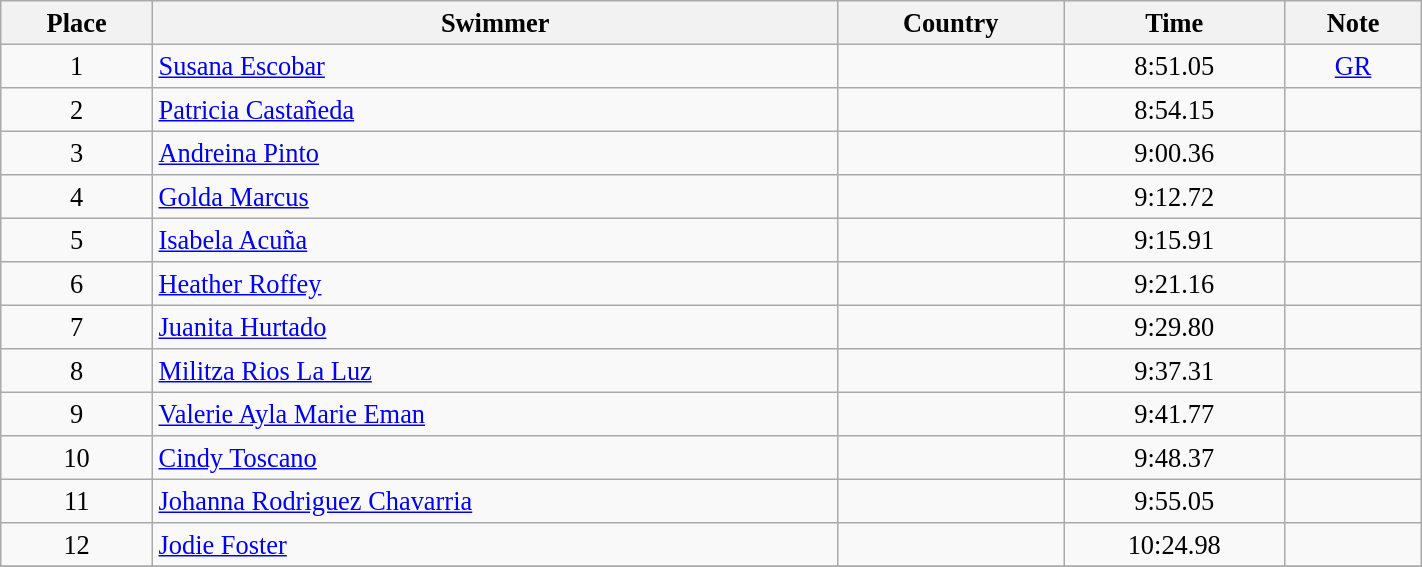<table class="wikitable" style=" text-align:center; font-size:110%;" width="75%">
<tr>
<th>Place</th>
<th>Swimmer</th>
<th>Country</th>
<th>Time</th>
<th>Note</th>
</tr>
<tr>
<td>1</td>
<td align=left><a href='#'>Susana Escobar</a></td>
<td align=left></td>
<td>8:51.05</td>
<td><a href='#'>GR</a></td>
</tr>
<tr>
<td>2</td>
<td align=left><a href='#'>Patricia Castañeda</a></td>
<td align=left></td>
<td>8:54.15</td>
<td></td>
</tr>
<tr>
<td>3</td>
<td align=left><a href='#'>Andreina Pinto</a></td>
<td align=left></td>
<td>9:00.36</td>
<td></td>
</tr>
<tr>
<td>4</td>
<td align=left><a href='#'>Golda Marcus</a></td>
<td align=left></td>
<td>9:12.72</td>
<td></td>
</tr>
<tr>
<td>5</td>
<td align=left><a href='#'>Isabela Acuña</a></td>
<td align=left></td>
<td>9:15.91</td>
<td></td>
</tr>
<tr>
<td>6</td>
<td align=left><a href='#'>Heather Roffey</a></td>
<td align=left></td>
<td>9:21.16</td>
<td></td>
</tr>
<tr>
<td>7</td>
<td align=left><a href='#'>Juanita Hurtado</a></td>
<td align=left></td>
<td>9:29.80</td>
<td></td>
</tr>
<tr>
<td>8</td>
<td align=left><a href='#'>Militza Rios La Luz</a></td>
<td align=left></td>
<td>9:37.31</td>
<td></td>
</tr>
<tr>
<td>9</td>
<td align=left><a href='#'>Valerie Ayla Marie Eman</a></td>
<td align=left></td>
<td>9:41.77</td>
<td></td>
</tr>
<tr>
<td>10</td>
<td align=left><a href='#'>Cindy Toscano</a></td>
<td align=left></td>
<td>9:48.37</td>
<td></td>
</tr>
<tr>
<td>11</td>
<td align=left><a href='#'>Johanna Rodriguez Chavarria</a></td>
<td align=left></td>
<td>9:55.05</td>
<td></td>
</tr>
<tr>
<td>12</td>
<td align=left><a href='#'>Jodie Foster</a></td>
<td align=left></td>
<td>10:24.98</td>
<td></td>
</tr>
<tr>
</tr>
</table>
